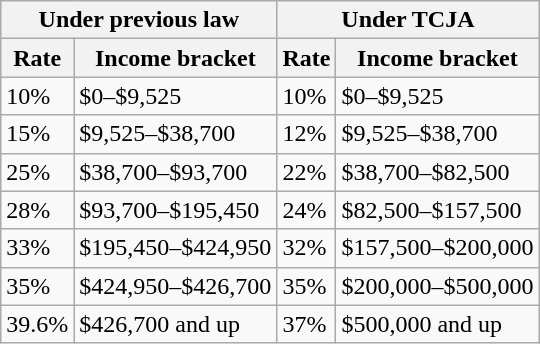<table class="wikitable floatright">
<tr>
<th colspan="2">Under previous law</th>
<th colspan="2">Under TCJA</th>
</tr>
<tr>
<th>Rate</th>
<th>Income bracket</th>
<th>Rate</th>
<th>Income bracket</th>
</tr>
<tr>
<td>10%</td>
<td>$0–$9,525</td>
<td>10%</td>
<td>$0–$9,525</td>
</tr>
<tr>
<td>15%</td>
<td>$9,525–$38,700</td>
<td>12%</td>
<td>$9,525–$38,700</td>
</tr>
<tr>
<td>25%</td>
<td>$38,700–$93,700</td>
<td>22%</td>
<td>$38,700–$82,500</td>
</tr>
<tr>
<td>28%</td>
<td>$93,700–$195,450</td>
<td>24%</td>
<td>$82,500–$157,500</td>
</tr>
<tr>
<td>33%</td>
<td>$195,450–$424,950</td>
<td>32%</td>
<td>$157,500–$200,000</td>
</tr>
<tr>
<td>35%</td>
<td>$424,950–$426,700</td>
<td>35%</td>
<td>$200,000–$500,000</td>
</tr>
<tr>
<td>39.6%</td>
<td>$426,700 and up</td>
<td>37%</td>
<td>$500,000 and up</td>
</tr>
</table>
